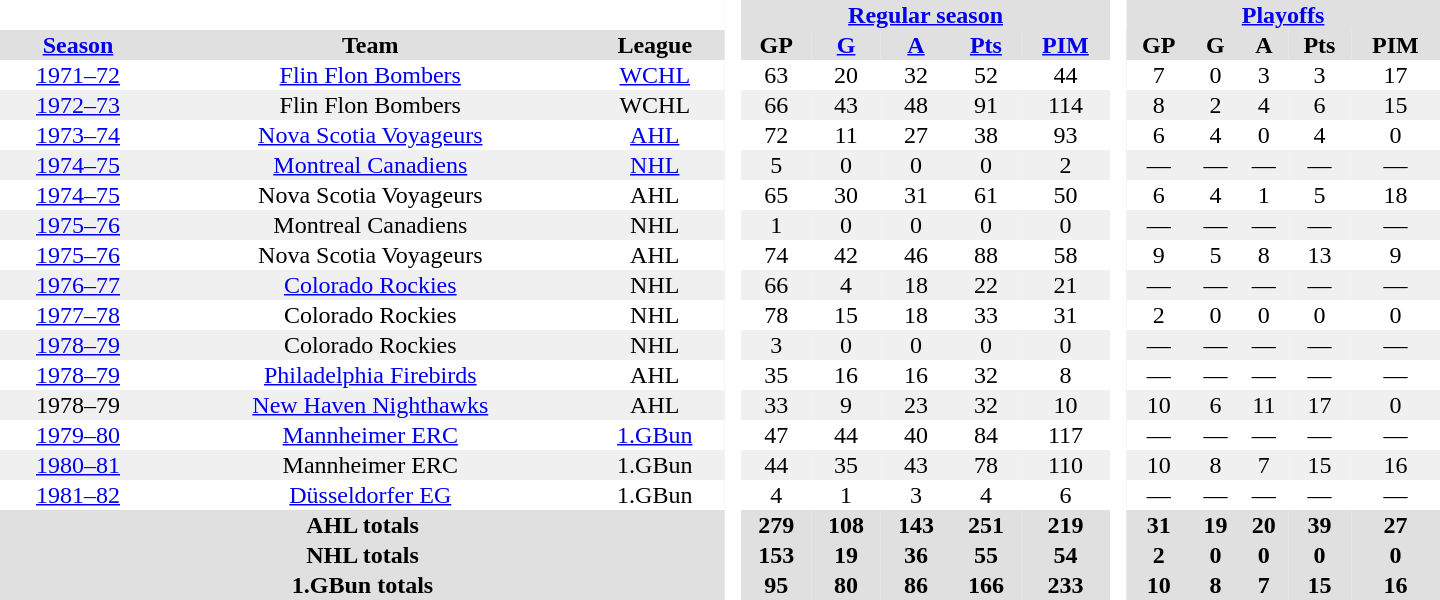<table border="0" cellpadding="1" cellspacing="0" style="text-align:center; width:60em">
<tr bgcolor="#e0e0e0">
<th colspan="3" bgcolor="#ffffff"> </th>
<th rowspan="99" bgcolor="#ffffff"> </th>
<th colspan="5"><a href='#'>Regular season</a></th>
<th rowspan="99" bgcolor="#ffffff"> </th>
<th colspan="5"><a href='#'>Playoffs</a></th>
</tr>
<tr bgcolor="#e0e0e0">
<th><a href='#'>Season</a></th>
<th>Team</th>
<th>League</th>
<th>GP</th>
<th><a href='#'>G</a></th>
<th><a href='#'>A</a></th>
<th><a href='#'>Pts</a></th>
<th><a href='#'>PIM</a></th>
<th>GP</th>
<th>G</th>
<th>A</th>
<th>Pts</th>
<th>PIM</th>
</tr>
<tr>
<td><a href='#'>1971–72</a></td>
<td><a href='#'>Flin Flon Bombers</a></td>
<td><a href='#'>WCHL</a></td>
<td>63</td>
<td>20</td>
<td>32</td>
<td>52</td>
<td>44</td>
<td>7</td>
<td>0</td>
<td>3</td>
<td>3</td>
<td>17</td>
</tr>
<tr bgcolor="#f0f0f0">
<td><a href='#'>1972–73</a></td>
<td>Flin Flon Bombers</td>
<td>WCHL</td>
<td>66</td>
<td>43</td>
<td>48</td>
<td>91</td>
<td>114</td>
<td>8</td>
<td>2</td>
<td>4</td>
<td>6</td>
<td>15</td>
</tr>
<tr>
<td><a href='#'>1973–74</a></td>
<td><a href='#'>Nova Scotia Voyageurs</a></td>
<td><a href='#'>AHL</a></td>
<td>72</td>
<td>11</td>
<td>27</td>
<td>38</td>
<td>93</td>
<td>6</td>
<td>4</td>
<td>0</td>
<td>4</td>
<td>0</td>
</tr>
<tr bgcolor="#f0f0f0">
<td><a href='#'>1974–75</a></td>
<td><a href='#'>Montreal Canadiens</a></td>
<td><a href='#'>NHL</a></td>
<td>5</td>
<td>0</td>
<td>0</td>
<td>0</td>
<td>2</td>
<td>—</td>
<td>—</td>
<td>—</td>
<td>—</td>
<td>—</td>
</tr>
<tr>
<td><a href='#'>1974–75</a></td>
<td>Nova Scotia Voyageurs</td>
<td>AHL</td>
<td>65</td>
<td>30</td>
<td>31</td>
<td>61</td>
<td>50</td>
<td>6</td>
<td>4</td>
<td>1</td>
<td>5</td>
<td>18</td>
</tr>
<tr bgcolor="#f0f0f0">
<td><a href='#'>1975–76</a></td>
<td>Montreal Canadiens</td>
<td>NHL</td>
<td>1</td>
<td>0</td>
<td>0</td>
<td>0</td>
<td>0</td>
<td>—</td>
<td>—</td>
<td>—</td>
<td>—</td>
<td>—</td>
</tr>
<tr>
<td><a href='#'>1975–76</a></td>
<td>Nova Scotia Voyageurs</td>
<td>AHL</td>
<td>74</td>
<td>42</td>
<td>46</td>
<td>88</td>
<td>58</td>
<td>9</td>
<td>5</td>
<td>8</td>
<td>13</td>
<td>9</td>
</tr>
<tr bgcolor="#f0f0f0">
<td><a href='#'>1976–77</a></td>
<td><a href='#'>Colorado Rockies</a></td>
<td>NHL</td>
<td>66</td>
<td>4</td>
<td>18</td>
<td>22</td>
<td>21</td>
<td>—</td>
<td>—</td>
<td>—</td>
<td>—</td>
<td>—</td>
</tr>
<tr>
<td><a href='#'>1977–78</a></td>
<td>Colorado Rockies</td>
<td>NHL</td>
<td>78</td>
<td>15</td>
<td>18</td>
<td>33</td>
<td>31</td>
<td>2</td>
<td>0</td>
<td>0</td>
<td>0</td>
<td>0</td>
</tr>
<tr bgcolor="#f0f0f0">
<td><a href='#'>1978–79</a></td>
<td>Colorado Rockies</td>
<td>NHL</td>
<td>3</td>
<td>0</td>
<td>0</td>
<td>0</td>
<td>0</td>
<td>—</td>
<td>—</td>
<td>—</td>
<td>—</td>
<td>—</td>
</tr>
<tr>
<td><a href='#'>1978–79</a></td>
<td><a href='#'>Philadelphia Firebirds</a></td>
<td>AHL</td>
<td>35</td>
<td>16</td>
<td>16</td>
<td>32</td>
<td>8</td>
<td>—</td>
<td>—</td>
<td>—</td>
<td>—</td>
<td>—</td>
</tr>
<tr bgcolor="#f0f0f0">
<td>1978–79</td>
<td><a href='#'>New Haven Nighthawks</a></td>
<td>AHL</td>
<td>33</td>
<td>9</td>
<td>23</td>
<td>32</td>
<td>10</td>
<td>10</td>
<td>6</td>
<td>11</td>
<td>17</td>
<td>0</td>
</tr>
<tr>
<td><a href='#'>1979–80</a></td>
<td><a href='#'>Mannheimer ERC</a></td>
<td><a href='#'>1.GBun</a></td>
<td>47</td>
<td>44</td>
<td>40</td>
<td>84</td>
<td>117</td>
<td>—</td>
<td>—</td>
<td>—</td>
<td>—</td>
<td>—</td>
</tr>
<tr bgcolor="#f0f0f0">
<td><a href='#'>1980–81</a></td>
<td>Mannheimer ERC</td>
<td>1.GBun</td>
<td>44</td>
<td>35</td>
<td>43</td>
<td>78</td>
<td>110</td>
<td>10</td>
<td>8</td>
<td>7</td>
<td>15</td>
<td>16</td>
</tr>
<tr>
<td><a href='#'>1981–82</a></td>
<td><a href='#'>Düsseldorfer EG</a></td>
<td>1.GBun</td>
<td>4</td>
<td>1</td>
<td>3</td>
<td>4</td>
<td>6</td>
<td>—</td>
<td>—</td>
<td>—</td>
<td>—</td>
<td>—</td>
</tr>
<tr style="background:#e0e0e0;">
<th colspan="3">AHL totals</th>
<th>279</th>
<th>108</th>
<th>143</th>
<th>251</th>
<th>219</th>
<th>31</th>
<th>19</th>
<th>20</th>
<th>39</th>
<th>27</th>
</tr>
<tr style="background:#e0e0e0;">
<th colspan="3">NHL totals</th>
<th>153</th>
<th>19</th>
<th>36</th>
<th>55</th>
<th>54</th>
<th>2</th>
<th>0</th>
<th>0</th>
<th>0</th>
<th>0</th>
</tr>
<tr style="background:#e0e0e0;">
<th colspan="3">1.GBun totals</th>
<th>95</th>
<th>80</th>
<th>86</th>
<th>166</th>
<th>233</th>
<th>10</th>
<th>8</th>
<th>7</th>
<th>15</th>
<th>16</th>
</tr>
</table>
